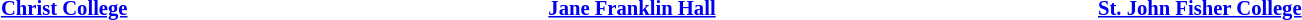<table class="toccolours" style="margin: 0 auto; width:90%; font-size: 0.86em">
<tr>
<th><a href='#'>Christ College</a></th>
<th><a href='#'>Jane Franklin Hall</a></th>
<th><a href='#'>St. John Fisher College</a></th>
</tr>
<tr>
<td style="width: 33%;"><br></td>
<td style="width: 33%;"><br></td>
<td style="width: 33%;"><br></td>
</tr>
<tr>
</tr>
</table>
